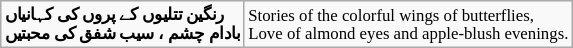<table class="wikitable plainrowheaders" style="font-size:70%;"|>
<tr>
<td><strong>رنگین تتلیوں کے پروں کی کہانیاں</strong><br><strong>بادام چشم ، سیب شفق کی محبتیں</strong></td>
<td>Stories of the colorful wings of butterflies,<br>Love of almond eyes and apple-blush evenings.</td>
</tr>
</table>
